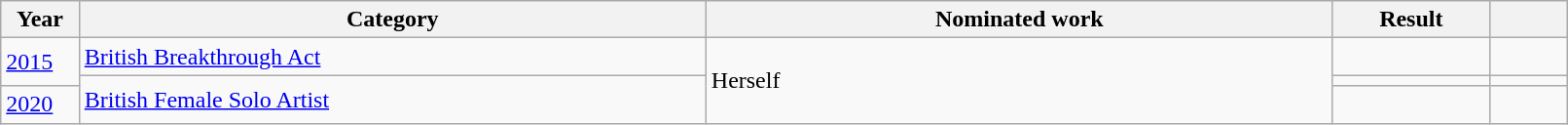<table class="wikitable" style="width:85%;">
<tr>
<th width=5%>Year</th>
<th style="width:40%;">Category</th>
<th style="width:40%;">Nominated work</th>
<th style="width:10%;">Result</th>
<th width=5%></th>
</tr>
<tr>
<td rowspan="2"><a href='#'>2015</a></td>
<td><a href='#'>British Breakthrough Act</a></td>
<td rowspan="3">Herself</td>
<td></td>
<td></td>
</tr>
<tr>
<td rowspan=2><a href='#'>British Female Solo Artist</a></td>
<td></td>
<td></td>
</tr>
<tr>
<td><a href='#'>2020</a></td>
<td></td>
<td></td>
</tr>
</table>
